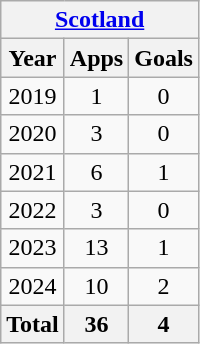<table class="wikitable" style="text-align:center">
<tr>
<th colspan=3><a href='#'>Scotland</a></th>
</tr>
<tr>
<th>Year</th>
<th>Apps</th>
<th>Goals</th>
</tr>
<tr>
<td>2019</td>
<td>1</td>
<td>0</td>
</tr>
<tr>
<td>2020</td>
<td>3</td>
<td>0</td>
</tr>
<tr>
<td>2021</td>
<td>6</td>
<td>1</td>
</tr>
<tr>
<td>2022</td>
<td>3</td>
<td>0</td>
</tr>
<tr>
<td>2023</td>
<td>13</td>
<td>1</td>
</tr>
<tr>
<td>2024</td>
<td>10</td>
<td>2</td>
</tr>
<tr>
<th>Total</th>
<th>36</th>
<th>4</th>
</tr>
</table>
